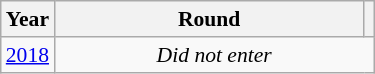<table class="wikitable" style="text-align: center; font-size:90%">
<tr>
<th>Year</th>
<th style="width:200px">Round</th>
<th></th>
</tr>
<tr>
<td><a href='#'>2018</a></td>
<td colspan="2"><em>Did not enter</em></td>
</tr>
</table>
